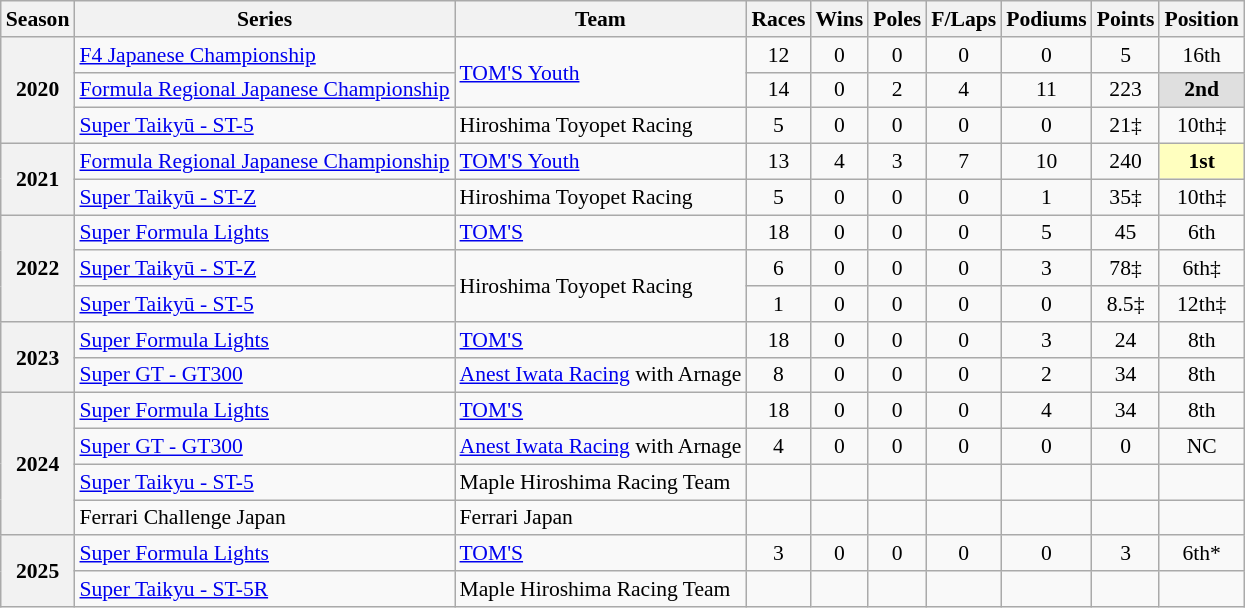<table class="wikitable" style="font-size: 90%; text-align:center">
<tr>
<th>Season</th>
<th>Series</th>
<th>Team</th>
<th>Races</th>
<th>Wins</th>
<th>Poles</th>
<th>F/Laps</th>
<th>Podiums</th>
<th>Points</th>
<th>Position</th>
</tr>
<tr>
<th rowspan="3">2020</th>
<td align="left"><a href='#'>F4 Japanese Championship</a></td>
<td rowspan="2" align="left"><a href='#'>TOM'S Youth</a></td>
<td>12</td>
<td>0</td>
<td>0</td>
<td>0</td>
<td>0</td>
<td>5</td>
<td>16th</td>
</tr>
<tr>
<td align="left" nowrap><a href='#'>Formula Regional Japanese Championship</a></td>
<td>14</td>
<td>0</td>
<td>2</td>
<td>4</td>
<td>11</td>
<td>223</td>
<td style="background:#DFDFDF;"><strong>2nd</strong></td>
</tr>
<tr>
<td align="left"><a href='#'>Super Taikyū - ST-5</a></td>
<td align="left" nowrap>Hiroshima Toyopet Racing</td>
<td>5</td>
<td>0</td>
<td>0</td>
<td>0</td>
<td>0</td>
<td>21‡</td>
<td>10th‡</td>
</tr>
<tr>
<th rowspan="2">2021</th>
<td align="left"><a href='#'>Formula Regional Japanese Championship</a></td>
<td align="left"><a href='#'>TOM'S Youth</a></td>
<td>13</td>
<td>4</td>
<td>3</td>
<td>7</td>
<td>10</td>
<td>240</td>
<td style="background:#FFFFBF;"><strong>1st</strong></td>
</tr>
<tr>
<td align="left"><a href='#'>Super Taikyū - ST-Z</a></td>
<td align="left">Hiroshima Toyopet Racing</td>
<td>5</td>
<td>0</td>
<td>0</td>
<td>0</td>
<td>1</td>
<td>35‡</td>
<td>10th‡</td>
</tr>
<tr>
<th rowspan="3">2022</th>
<td align="left"><a href='#'>Super Formula Lights</a></td>
<td align="left"><a href='#'>TOM'S</a></td>
<td>18</td>
<td>0</td>
<td>0</td>
<td>0</td>
<td>5</td>
<td>45</td>
<td>6th</td>
</tr>
<tr>
<td align="left"><a href='#'>Super Taikyū - ST-Z</a></td>
<td rowspan="2" align="left">Hiroshima Toyopet Racing</td>
<td>6</td>
<td>0</td>
<td>0</td>
<td>0</td>
<td>3</td>
<td>78‡</td>
<td>6th‡</td>
</tr>
<tr>
<td align="left"><a href='#'>Super Taikyū - ST-5</a></td>
<td>1</td>
<td>0</td>
<td>0</td>
<td>0</td>
<td>0</td>
<td>8.5‡</td>
<td>12th‡</td>
</tr>
<tr>
<th rowspan="2">2023</th>
<td align="left"><a href='#'>Super Formula Lights</a></td>
<td align="left"><a href='#'>TOM'S</a></td>
<td>18</td>
<td>0</td>
<td>0</td>
<td>0</td>
<td>3</td>
<td>24</td>
<td>8th</td>
</tr>
<tr>
<td align="left"><a href='#'>Super GT - GT300</a></td>
<td align="left" nowrap><a href='#'>Anest Iwata Racing</a> with Arnage</td>
<td>8</td>
<td>0</td>
<td>0</td>
<td>0</td>
<td>2</td>
<td>34</td>
<td>8th</td>
</tr>
<tr>
<th rowspan="4">2024</th>
<td align="left"><a href='#'>Super Formula Lights</a></td>
<td align="left"><a href='#'>TOM'S</a></td>
<td>18</td>
<td>0</td>
<td>0</td>
<td>0</td>
<td>4</td>
<td>34</td>
<td>8th</td>
</tr>
<tr>
<td align=left><a href='#'>Super GT - GT300</a></td>
<td align=left><a href='#'>Anest Iwata Racing</a> with Arnage</td>
<td>4</td>
<td>0</td>
<td>0</td>
<td>0</td>
<td>0</td>
<td>0</td>
<td>NC</td>
</tr>
<tr>
<td align=left><a href='#'>Super Taikyu - ST-5</a></td>
<td align=left>Maple Hiroshima Racing Team</td>
<td></td>
<td></td>
<td></td>
<td></td>
<td></td>
<td></td>
<td></td>
</tr>
<tr>
<td align=left>Ferrari Challenge Japan</td>
<td align=left>Ferrari Japan</td>
<td></td>
<td></td>
<td></td>
<td></td>
<td></td>
<td></td>
<td></td>
</tr>
<tr>
<th rowspan="2">2025</th>
<td align=left><a href='#'>Super Formula Lights</a></td>
<td align=left><a href='#'>TOM'S</a></td>
<td>3</td>
<td>0</td>
<td>0</td>
<td>0</td>
<td>0</td>
<td>3</td>
<td>6th*</td>
</tr>
<tr>
<td align=left><a href='#'>Super Taikyu - ST-5R</a></td>
<td align=left>Maple Hiroshima Racing Team</td>
<td></td>
<td></td>
<td></td>
<td></td>
<td></td>
<td></td>
<td></td>
</tr>
</table>
